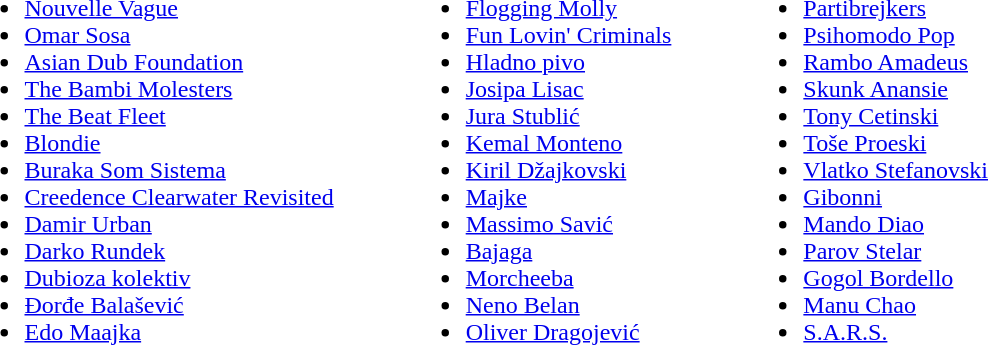<table>
<tr>
<td><br><ul><li><a href='#'>Nouvelle Vague</a></li><li><a href='#'>Omar Sosa</a></li><li><a href='#'>Asian Dub Foundation</a></li><li><a href='#'>The Bambi Molesters</a></li><li><a href='#'>The Beat Fleet</a></li><li><a href='#'>Blondie</a></li><li><a href='#'>Buraka Som Sistema</a></li><li><a href='#'>Creedence Clearwater Revisited</a></li><li><a href='#'>Damir Urban</a></li><li><a href='#'>Darko Rundek</a></li><li><a href='#'>Dubioza kolektiv</a></li><li><a href='#'>Đorđe Balašević</a></li><li><a href='#'>Edo Maajka</a></li></ul></td>
<td width=40></td>
<td valign=top><br><ul><li><a href='#'>Flogging Molly</a></li><li><a href='#'>Fun Lovin' Criminals</a></li><li><a href='#'>Hladno pivo</a></li><li><a href='#'>Josipa Lisac</a></li><li><a href='#'>Jura Stublić</a></li><li><a href='#'>Kemal Monteno</a></li><li><a href='#'>Kiril Džajkovski</a></li><li><a href='#'>Majke</a></li><li><a href='#'>Massimo Savić</a></li><li><a href='#'>Bajaga</a></li><li><a href='#'>Morcheeba</a></li><li><a href='#'>Neno Belan</a></li><li><a href='#'>Oliver Dragojević</a></li></ul></td>
<td width=40></td>
<td valign=top><br><ul><li><a href='#'>Partibrejkers</a></li><li><a href='#'>Psihomodo Pop</a></li><li><a href='#'>Rambo Amadeus</a></li><li><a href='#'>Skunk Anansie</a></li><li><a href='#'>Tony Cetinski</a></li><li><a href='#'>Toše Proeski</a></li><li><a href='#'>Vlatko Stefanovski</a></li><li><a href='#'>Gibonni</a></li><li><a href='#'>Mando Diao</a></li><li><a href='#'>Parov Stelar</a></li><li><a href='#'>Gogol Bordello</a></li><li><a href='#'>Manu Chao</a></li><li><a href='#'>S.A.R.S.</a></li></ul></td>
</tr>
</table>
